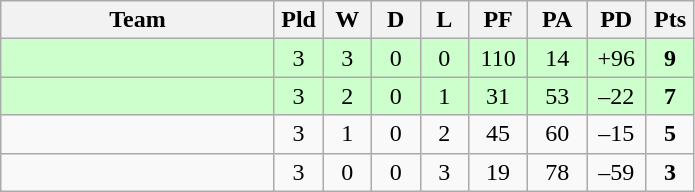<table class="wikitable" style="text-align:center;">
<tr>
<th width=175>Team</th>
<th width=25 abbr="Played">Pld</th>
<th width=25 abbr="Won">W</th>
<th width=25 abbr="Drawn">D</th>
<th width=25 abbr="Lost">L</th>
<th width=32 abbr="Points for">PF</th>
<th width=32 abbr="Points against">PA</th>
<th width=32 abbr="Points difference">PD</th>
<th width=25 abbr="Points">Pts</th>
</tr>
<tr bgcolor=ccffcc>
<td align=left></td>
<td>3</td>
<td>3</td>
<td>0</td>
<td>0</td>
<td>110</td>
<td>14</td>
<td>+96</td>
<td><strong>9</strong></td>
</tr>
<tr bgcolor=ccffcc>
<td align=left></td>
<td>3</td>
<td>2</td>
<td>0</td>
<td>1</td>
<td>31</td>
<td>53</td>
<td>–22</td>
<td><strong>7</strong></td>
</tr>
<tr>
<td align=left></td>
<td>3</td>
<td>1</td>
<td>0</td>
<td>2</td>
<td>45</td>
<td>60</td>
<td>–15</td>
<td><strong>5</strong></td>
</tr>
<tr>
<td align=left></td>
<td>3</td>
<td>0</td>
<td>0</td>
<td>3</td>
<td>19</td>
<td>78</td>
<td>–59</td>
<td><strong>3</strong></td>
</tr>
</table>
